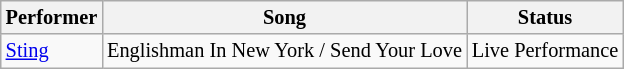<table class="wikitable" style="font-size:85%">
<tr>
<th>Performer</th>
<th>Song</th>
<th>Status</th>
</tr>
<tr>
<td> <a href='#'>Sting</a></td>
<td>Englishman In New York / Send Your Love</td>
<td>Live Performance</td>
</tr>
</table>
